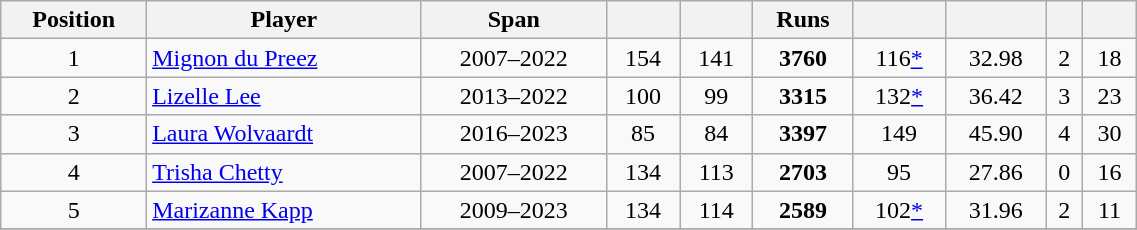<table class="wikitable" style="text-align: center; width:60%">
<tr>
<th>Position</th>
<th>Player</th>
<th>Span</th>
<th></th>
<th></th>
<th>Runs</th>
<th></th>
<th></th>
<th></th>
<th></th>
</tr>
<tr>
<td>1</td>
<td align="left"><a href='#'>Mignon du Preez</a></td>
<td>2007–2022</td>
<td>154</td>
<td>141</td>
<td><strong>3760</strong></td>
<td>116<a href='#'>*</a></td>
<td>32.98</td>
<td>2</td>
<td>18</td>
</tr>
<tr>
<td>2</td>
<td align="left"><a href='#'>Lizelle Lee</a></td>
<td>2013–2022</td>
<td>100</td>
<td>99</td>
<td><strong>3315</strong></td>
<td>132<a href='#'>*</a></td>
<td>36.42</td>
<td>3</td>
<td>23</td>
</tr>
<tr>
<td>3</td>
<td align="left"><a href='#'>Laura Wolvaardt</a></td>
<td>2016–2023</td>
<td>85</td>
<td>84</td>
<td><strong>3397</strong></td>
<td>149</td>
<td>45.90</td>
<td>4</td>
<td>30</td>
</tr>
<tr>
<td>4</td>
<td align="left"><a href='#'>Trisha Chetty</a></td>
<td>2007–2022</td>
<td>134</td>
<td>113</td>
<td><strong>2703</strong></td>
<td>95</td>
<td>27.86</td>
<td>0</td>
<td>16</td>
</tr>
<tr>
<td>5</td>
<td align="left"><a href='#'>Marizanne Kapp</a></td>
<td>2009–2023</td>
<td>134</td>
<td>114</td>
<td><strong>2589</strong></td>
<td>102<a href='#'>*</a></td>
<td>31.96</td>
<td>2</td>
<td>11</td>
</tr>
<tr>
</tr>
</table>
